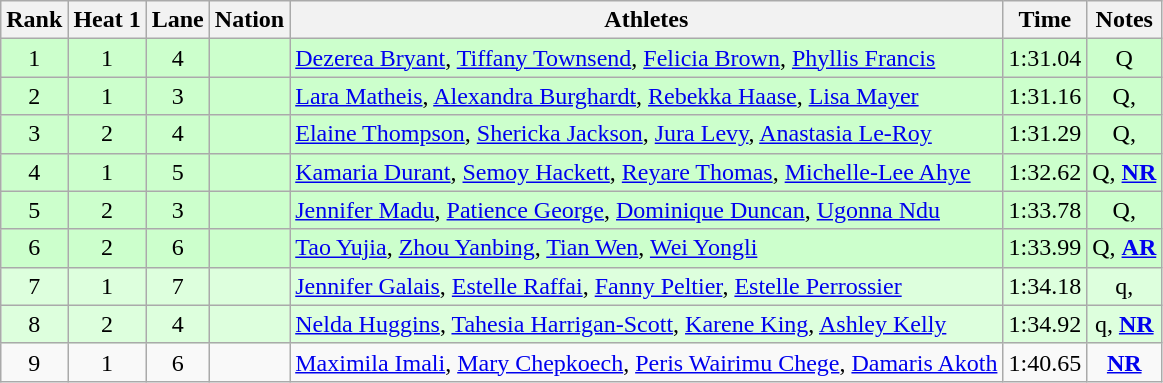<table class="wikitable sortable" style="text-align:center">
<tr>
<th>Rank</th>
<th>Heat 1</th>
<th>Lane</th>
<th>Nation</th>
<th>Athletes</th>
<th>Time</th>
<th>Notes</th>
</tr>
<tr bgcolor=ccffcc>
<td>1</td>
<td>1</td>
<td>4</td>
<td align=left></td>
<td align=left><a href='#'>Dezerea Bryant</a>, <a href='#'>Tiffany Townsend</a>, <a href='#'>Felicia Brown</a>, <a href='#'>Phyllis Francis</a></td>
<td>1:31.04</td>
<td>Q</td>
</tr>
<tr bgcolor=ccffcc>
<td>2</td>
<td>1</td>
<td>3</td>
<td align=left></td>
<td align=left><a href='#'>Lara Matheis</a>, <a href='#'>Alexandra Burghardt</a>, <a href='#'>Rebekka Haase</a>, <a href='#'>Lisa Mayer</a></td>
<td>1:31.16</td>
<td>Q, </td>
</tr>
<tr bgcolor=ccffcc>
<td>3</td>
<td>2</td>
<td>4</td>
<td align=left></td>
<td align=left><a href='#'>Elaine Thompson</a>, <a href='#'>Shericka Jackson</a>, <a href='#'>Jura Levy</a>, <a href='#'>Anastasia Le-Roy</a></td>
<td>1:31.29</td>
<td>Q, </td>
</tr>
<tr bgcolor=ccffcc>
<td>4</td>
<td>1</td>
<td>5</td>
<td align=left></td>
<td align=left><a href='#'>Kamaria Durant</a>, <a href='#'>Semoy Hackett</a>, <a href='#'>Reyare Thomas</a>, <a href='#'>Michelle-Lee Ahye</a></td>
<td>1:32.62</td>
<td>Q, <strong><a href='#'>NR</a></strong></td>
</tr>
<tr bgcolor=ccffcc>
<td>5</td>
<td>2</td>
<td>3</td>
<td align=left></td>
<td align=left><a href='#'>Jennifer Madu</a>, <a href='#'>Patience George</a>, <a href='#'>Dominique Duncan</a>, <a href='#'>Ugonna Ndu</a></td>
<td>1:33.78</td>
<td>Q, </td>
</tr>
<tr bgcolor=ccffcc>
<td>6</td>
<td>2</td>
<td>6</td>
<td align=left></td>
<td align=left><a href='#'>Tao Yujia</a>, <a href='#'>Zhou Yanbing</a>, <a href='#'>Tian Wen</a>, <a href='#'>Wei Yongli</a></td>
<td>1:33.99</td>
<td>Q, <strong><a href='#'>AR</a></strong></td>
</tr>
<tr bgcolor=ddffdd>
<td>7</td>
<td>1</td>
<td>7</td>
<td align=left></td>
<td align=left><a href='#'>Jennifer Galais</a>, <a href='#'>Estelle Raffai</a>, <a href='#'>Fanny Peltier</a>, <a href='#'>Estelle Perrossier</a></td>
<td>1:34.18</td>
<td>q, </td>
</tr>
<tr bgcolor=ddffdd>
<td>8</td>
<td>2</td>
<td>4</td>
<td align=left></td>
<td align=left><a href='#'>Nelda Huggins</a>, <a href='#'>Tahesia Harrigan-Scott</a>, <a href='#'>Karene King</a>, <a href='#'>Ashley Kelly</a></td>
<td>1:34.92</td>
<td>q, <strong><a href='#'>NR</a></strong></td>
</tr>
<tr>
<td>9</td>
<td>1</td>
<td>6</td>
<td align=left></td>
<td align=left><a href='#'>Maximila Imali</a>, <a href='#'>Mary Chepkoech</a>, <a href='#'>Peris Wairimu Chege</a>, <a href='#'>Damaris Akoth</a></td>
<td>1:40.65</td>
<td><strong><a href='#'>NR</a></strong></td>
</tr>
</table>
